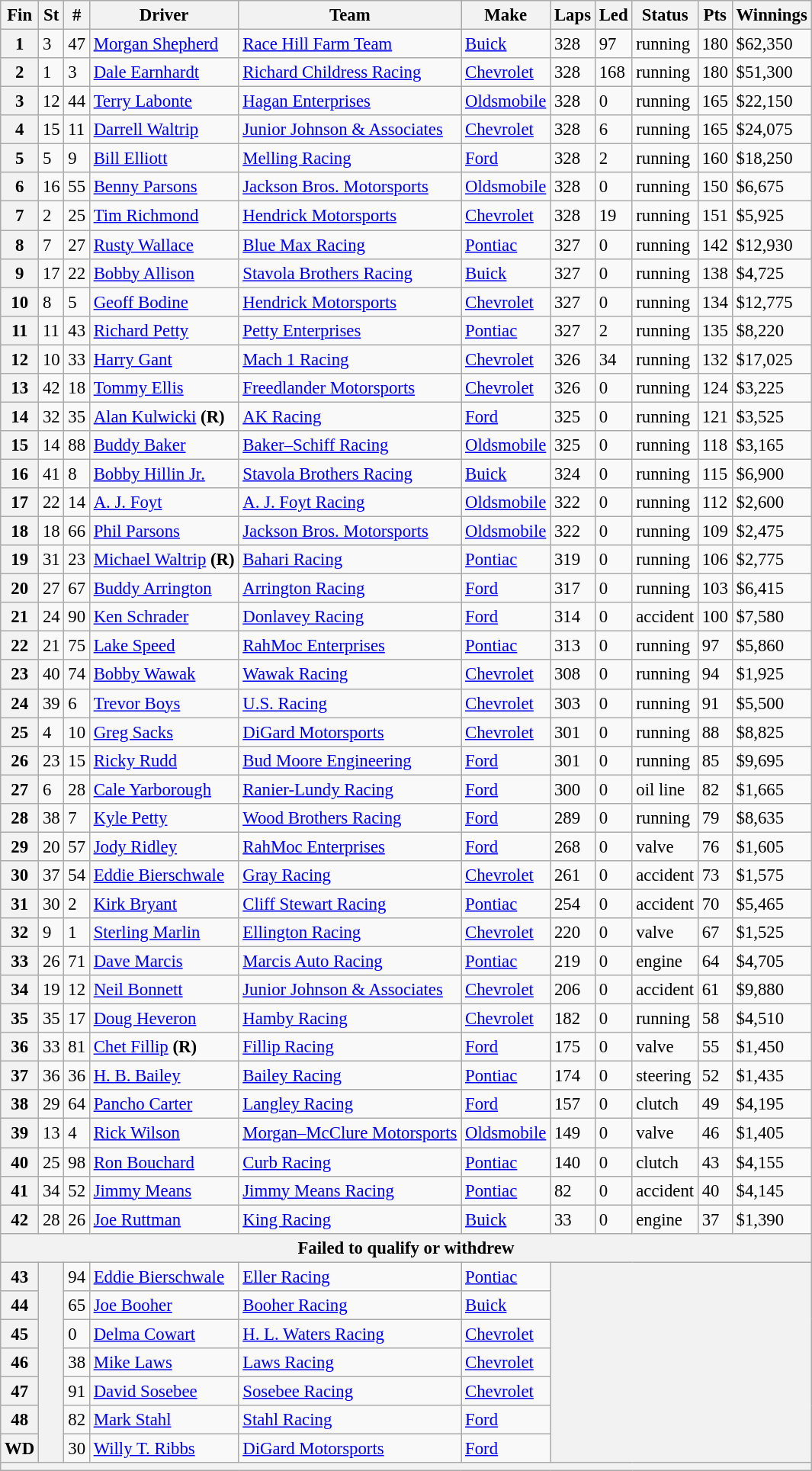<table class="wikitable" style="font-size:95%">
<tr>
<th>Fin</th>
<th>St</th>
<th>#</th>
<th>Driver</th>
<th>Team</th>
<th>Make</th>
<th>Laps</th>
<th>Led</th>
<th>Status</th>
<th>Pts</th>
<th>Winnings</th>
</tr>
<tr>
<th>1</th>
<td>3</td>
<td>47</td>
<td><a href='#'>Morgan Shepherd</a></td>
<td><a href='#'>Race Hill Farm Team</a></td>
<td><a href='#'>Buick</a></td>
<td>328</td>
<td>97</td>
<td>running</td>
<td>180</td>
<td>$62,350</td>
</tr>
<tr>
<th>2</th>
<td>1</td>
<td>3</td>
<td><a href='#'>Dale Earnhardt</a></td>
<td><a href='#'>Richard Childress Racing</a></td>
<td><a href='#'>Chevrolet</a></td>
<td>328</td>
<td>168</td>
<td>running</td>
<td>180</td>
<td>$51,300</td>
</tr>
<tr>
<th>3</th>
<td>12</td>
<td>44</td>
<td><a href='#'>Terry Labonte</a></td>
<td><a href='#'>Hagan Enterprises</a></td>
<td><a href='#'>Oldsmobile</a></td>
<td>328</td>
<td>0</td>
<td>running</td>
<td>165</td>
<td>$22,150</td>
</tr>
<tr>
<th>4</th>
<td>15</td>
<td>11</td>
<td><a href='#'>Darrell Waltrip</a></td>
<td><a href='#'>Junior Johnson & Associates</a></td>
<td><a href='#'>Chevrolet</a></td>
<td>328</td>
<td>6</td>
<td>running</td>
<td>165</td>
<td>$24,075</td>
</tr>
<tr>
<th>5</th>
<td>5</td>
<td>9</td>
<td><a href='#'>Bill Elliott</a></td>
<td><a href='#'>Melling Racing</a></td>
<td><a href='#'>Ford</a></td>
<td>328</td>
<td>2</td>
<td>running</td>
<td>160</td>
<td>$18,250</td>
</tr>
<tr>
<th>6</th>
<td>16</td>
<td>55</td>
<td><a href='#'>Benny Parsons</a></td>
<td><a href='#'>Jackson Bros. Motorsports</a></td>
<td><a href='#'>Oldsmobile</a></td>
<td>328</td>
<td>0</td>
<td>running</td>
<td>150</td>
<td>$6,675</td>
</tr>
<tr>
<th>7</th>
<td>2</td>
<td>25</td>
<td><a href='#'>Tim Richmond</a></td>
<td><a href='#'>Hendrick Motorsports</a></td>
<td><a href='#'>Chevrolet</a></td>
<td>328</td>
<td>19</td>
<td>running</td>
<td>151</td>
<td>$5,925</td>
</tr>
<tr>
<th>8</th>
<td>7</td>
<td>27</td>
<td><a href='#'>Rusty Wallace</a></td>
<td><a href='#'>Blue Max Racing</a></td>
<td><a href='#'>Pontiac</a></td>
<td>327</td>
<td>0</td>
<td>running</td>
<td>142</td>
<td>$12,930</td>
</tr>
<tr>
<th>9</th>
<td>17</td>
<td>22</td>
<td><a href='#'>Bobby Allison</a></td>
<td><a href='#'>Stavola Brothers Racing</a></td>
<td><a href='#'>Buick</a></td>
<td>327</td>
<td>0</td>
<td>running</td>
<td>138</td>
<td>$4,725</td>
</tr>
<tr>
<th>10</th>
<td>8</td>
<td>5</td>
<td><a href='#'>Geoff Bodine</a></td>
<td><a href='#'>Hendrick Motorsports</a></td>
<td><a href='#'>Chevrolet</a></td>
<td>327</td>
<td>0</td>
<td>running</td>
<td>134</td>
<td>$12,775</td>
</tr>
<tr>
<th>11</th>
<td>11</td>
<td>43</td>
<td><a href='#'>Richard Petty</a></td>
<td><a href='#'>Petty Enterprises</a></td>
<td><a href='#'>Pontiac</a></td>
<td>327</td>
<td>2</td>
<td>running</td>
<td>135</td>
<td>$8,220</td>
</tr>
<tr>
<th>12</th>
<td>10</td>
<td>33</td>
<td><a href='#'>Harry Gant</a></td>
<td><a href='#'>Mach 1 Racing</a></td>
<td><a href='#'>Chevrolet</a></td>
<td>326</td>
<td>34</td>
<td>running</td>
<td>132</td>
<td>$17,025</td>
</tr>
<tr>
<th>13</th>
<td>42</td>
<td>18</td>
<td><a href='#'>Tommy Ellis</a></td>
<td><a href='#'>Freedlander Motorsports</a></td>
<td><a href='#'>Chevrolet</a></td>
<td>326</td>
<td>0</td>
<td>running</td>
<td>124</td>
<td>$3,225</td>
</tr>
<tr>
<th>14</th>
<td>32</td>
<td>35</td>
<td><a href='#'>Alan Kulwicki</a> <strong>(R)</strong></td>
<td><a href='#'>AK Racing</a></td>
<td><a href='#'>Ford</a></td>
<td>325</td>
<td>0</td>
<td>running</td>
<td>121</td>
<td>$3,525</td>
</tr>
<tr>
<th>15</th>
<td>14</td>
<td>88</td>
<td><a href='#'>Buddy Baker</a></td>
<td><a href='#'>Baker–Schiff Racing</a></td>
<td><a href='#'>Oldsmobile</a></td>
<td>325</td>
<td>0</td>
<td>running</td>
<td>118</td>
<td>$3,165</td>
</tr>
<tr>
<th>16</th>
<td>41</td>
<td>8</td>
<td><a href='#'>Bobby Hillin Jr.</a></td>
<td><a href='#'>Stavola Brothers Racing</a></td>
<td><a href='#'>Buick</a></td>
<td>324</td>
<td>0</td>
<td>running</td>
<td>115</td>
<td>$6,900</td>
</tr>
<tr>
<th>17</th>
<td>22</td>
<td>14</td>
<td><a href='#'>A. J. Foyt</a></td>
<td><a href='#'>A. J. Foyt Racing</a></td>
<td><a href='#'>Oldsmobile</a></td>
<td>322</td>
<td>0</td>
<td>running</td>
<td>112</td>
<td>$2,600</td>
</tr>
<tr>
<th>18</th>
<td>18</td>
<td>66</td>
<td><a href='#'>Phil Parsons</a></td>
<td><a href='#'>Jackson Bros. Motorsports</a></td>
<td><a href='#'>Oldsmobile</a></td>
<td>322</td>
<td>0</td>
<td>running</td>
<td>109</td>
<td>$2,475</td>
</tr>
<tr>
<th>19</th>
<td>31</td>
<td>23</td>
<td><a href='#'>Michael Waltrip</a> <strong>(R)</strong></td>
<td><a href='#'>Bahari Racing</a></td>
<td><a href='#'>Pontiac</a></td>
<td>319</td>
<td>0</td>
<td>running</td>
<td>106</td>
<td>$2,775</td>
</tr>
<tr>
<th>20</th>
<td>27</td>
<td>67</td>
<td><a href='#'>Buddy Arrington</a></td>
<td><a href='#'>Arrington Racing</a></td>
<td><a href='#'>Ford</a></td>
<td>317</td>
<td>0</td>
<td>running</td>
<td>103</td>
<td>$6,415</td>
</tr>
<tr>
<th>21</th>
<td>24</td>
<td>90</td>
<td><a href='#'>Ken Schrader</a></td>
<td><a href='#'>Donlavey Racing</a></td>
<td><a href='#'>Ford</a></td>
<td>314</td>
<td>0</td>
<td>accident</td>
<td>100</td>
<td>$7,580</td>
</tr>
<tr>
<th>22</th>
<td>21</td>
<td>75</td>
<td><a href='#'>Lake Speed</a></td>
<td><a href='#'>RahMoc Enterprises</a></td>
<td><a href='#'>Pontiac</a></td>
<td>313</td>
<td>0</td>
<td>running</td>
<td>97</td>
<td>$5,860</td>
</tr>
<tr>
<th>23</th>
<td>40</td>
<td>74</td>
<td><a href='#'>Bobby Wawak</a></td>
<td><a href='#'>Wawak Racing</a></td>
<td><a href='#'>Chevrolet</a></td>
<td>308</td>
<td>0</td>
<td>running</td>
<td>94</td>
<td>$1,925</td>
</tr>
<tr>
<th>24</th>
<td>39</td>
<td>6</td>
<td><a href='#'>Trevor Boys</a></td>
<td><a href='#'>U.S. Racing</a></td>
<td><a href='#'>Chevrolet</a></td>
<td>303</td>
<td>0</td>
<td>running</td>
<td>91</td>
<td>$5,500</td>
</tr>
<tr>
<th>25</th>
<td>4</td>
<td>10</td>
<td><a href='#'>Greg Sacks</a></td>
<td><a href='#'>DiGard Motorsports</a></td>
<td><a href='#'>Chevrolet</a></td>
<td>301</td>
<td>0</td>
<td>running</td>
<td>88</td>
<td>$8,825</td>
</tr>
<tr>
<th>26</th>
<td>23</td>
<td>15</td>
<td><a href='#'>Ricky Rudd</a></td>
<td><a href='#'>Bud Moore Engineering</a></td>
<td><a href='#'>Ford</a></td>
<td>301</td>
<td>0</td>
<td>running</td>
<td>85</td>
<td>$9,695</td>
</tr>
<tr>
<th>27</th>
<td>6</td>
<td>28</td>
<td><a href='#'>Cale Yarborough</a></td>
<td><a href='#'>Ranier-Lundy Racing</a></td>
<td><a href='#'>Ford</a></td>
<td>300</td>
<td>0</td>
<td>oil line</td>
<td>82</td>
<td>$1,665</td>
</tr>
<tr>
<th>28</th>
<td>38</td>
<td>7</td>
<td><a href='#'>Kyle Petty</a></td>
<td><a href='#'>Wood Brothers Racing</a></td>
<td><a href='#'>Ford</a></td>
<td>289</td>
<td>0</td>
<td>running</td>
<td>79</td>
<td>$8,635</td>
</tr>
<tr>
<th>29</th>
<td>20</td>
<td>57</td>
<td><a href='#'>Jody Ridley</a></td>
<td><a href='#'>RahMoc Enterprises</a></td>
<td><a href='#'>Ford</a></td>
<td>268</td>
<td>0</td>
<td>valve</td>
<td>76</td>
<td>$1,605</td>
</tr>
<tr>
<th>30</th>
<td>37</td>
<td>54</td>
<td><a href='#'>Eddie Bierschwale</a></td>
<td><a href='#'>Gray Racing</a></td>
<td><a href='#'>Chevrolet</a></td>
<td>261</td>
<td>0</td>
<td>accident</td>
<td>73</td>
<td>$1,575</td>
</tr>
<tr>
<th>31</th>
<td>30</td>
<td>2</td>
<td><a href='#'>Kirk Bryant</a></td>
<td><a href='#'>Cliff Stewart Racing</a></td>
<td><a href='#'>Pontiac</a></td>
<td>254</td>
<td>0</td>
<td>accident</td>
<td>70</td>
<td>$5,465</td>
</tr>
<tr>
<th>32</th>
<td>9</td>
<td>1</td>
<td><a href='#'>Sterling Marlin</a></td>
<td><a href='#'>Ellington Racing</a></td>
<td><a href='#'>Chevrolet</a></td>
<td>220</td>
<td>0</td>
<td>valve</td>
<td>67</td>
<td>$1,525</td>
</tr>
<tr>
<th>33</th>
<td>26</td>
<td>71</td>
<td><a href='#'>Dave Marcis</a></td>
<td><a href='#'>Marcis Auto Racing</a></td>
<td><a href='#'>Pontiac</a></td>
<td>219</td>
<td>0</td>
<td>engine</td>
<td>64</td>
<td>$4,705</td>
</tr>
<tr>
<th>34</th>
<td>19</td>
<td>12</td>
<td><a href='#'>Neil Bonnett</a></td>
<td><a href='#'>Junior Johnson & Associates</a></td>
<td><a href='#'>Chevrolet</a></td>
<td>206</td>
<td>0</td>
<td>accident</td>
<td>61</td>
<td>$9,880</td>
</tr>
<tr>
<th>35</th>
<td>35</td>
<td>17</td>
<td><a href='#'>Doug Heveron</a></td>
<td><a href='#'>Hamby Racing</a></td>
<td><a href='#'>Chevrolet</a></td>
<td>182</td>
<td>0</td>
<td>running</td>
<td>58</td>
<td>$4,510</td>
</tr>
<tr>
<th>36</th>
<td>33</td>
<td>81</td>
<td><a href='#'>Chet Fillip</a> <strong>(R)</strong></td>
<td><a href='#'>Fillip Racing</a></td>
<td><a href='#'>Ford</a></td>
<td>175</td>
<td>0</td>
<td>valve</td>
<td>55</td>
<td>$1,450</td>
</tr>
<tr>
<th>37</th>
<td>36</td>
<td>36</td>
<td><a href='#'>H. B. Bailey</a></td>
<td><a href='#'>Bailey Racing</a></td>
<td><a href='#'>Pontiac</a></td>
<td>174</td>
<td>0</td>
<td>steering</td>
<td>52</td>
<td>$1,435</td>
</tr>
<tr>
<th>38</th>
<td>29</td>
<td>64</td>
<td><a href='#'>Pancho Carter</a></td>
<td><a href='#'>Langley Racing</a></td>
<td><a href='#'>Ford</a></td>
<td>157</td>
<td>0</td>
<td>clutch</td>
<td>49</td>
<td>$4,195</td>
</tr>
<tr>
<th>39</th>
<td>13</td>
<td>4</td>
<td><a href='#'>Rick Wilson</a></td>
<td><a href='#'>Morgan–McClure Motorsports</a></td>
<td><a href='#'>Oldsmobile</a></td>
<td>149</td>
<td>0</td>
<td>valve</td>
<td>46</td>
<td>$1,405</td>
</tr>
<tr>
<th>40</th>
<td>25</td>
<td>98</td>
<td><a href='#'>Ron Bouchard</a></td>
<td><a href='#'>Curb Racing</a></td>
<td><a href='#'>Pontiac</a></td>
<td>140</td>
<td>0</td>
<td>clutch</td>
<td>43</td>
<td>$4,155</td>
</tr>
<tr>
<th>41</th>
<td>34</td>
<td>52</td>
<td><a href='#'>Jimmy Means</a></td>
<td><a href='#'>Jimmy Means Racing</a></td>
<td><a href='#'>Pontiac</a></td>
<td>82</td>
<td>0</td>
<td>accident</td>
<td>40</td>
<td>$4,145</td>
</tr>
<tr>
<th>42</th>
<td>28</td>
<td>26</td>
<td><a href='#'>Joe Ruttman</a></td>
<td><a href='#'>King Racing</a></td>
<td><a href='#'>Buick</a></td>
<td>33</td>
<td>0</td>
<td>engine</td>
<td>37</td>
<td>$1,390</td>
</tr>
<tr>
<th colspan="11">Failed to qualify or withdrew</th>
</tr>
<tr>
<th>43</th>
<th rowspan="7"></th>
<td>94</td>
<td><a href='#'>Eddie Bierschwale</a></td>
<td><a href='#'>Eller Racing</a></td>
<td><a href='#'>Pontiac</a></td>
<th colspan="5" rowspan="7"></th>
</tr>
<tr>
<th>44</th>
<td>65</td>
<td><a href='#'>Joe Booher</a></td>
<td><a href='#'>Booher Racing</a></td>
<td><a href='#'>Buick</a></td>
</tr>
<tr>
<th>45</th>
<td>0</td>
<td><a href='#'>Delma Cowart</a></td>
<td><a href='#'>H. L. Waters Racing</a></td>
<td><a href='#'>Chevrolet</a></td>
</tr>
<tr>
<th>46</th>
<td>38</td>
<td><a href='#'>Mike Laws</a></td>
<td><a href='#'>Laws Racing</a></td>
<td><a href='#'>Chevrolet</a></td>
</tr>
<tr>
<th>47</th>
<td>91</td>
<td><a href='#'>David Sosebee</a></td>
<td><a href='#'>Sosebee Racing</a></td>
<td><a href='#'>Chevrolet</a></td>
</tr>
<tr>
<th>48</th>
<td>82</td>
<td><a href='#'>Mark Stahl</a></td>
<td><a href='#'>Stahl Racing</a></td>
<td><a href='#'>Ford</a></td>
</tr>
<tr>
<th>WD</th>
<td>30</td>
<td><a href='#'>Willy T. Ribbs</a></td>
<td><a href='#'>DiGard Motorsports</a></td>
<td><a href='#'>Ford</a></td>
</tr>
<tr>
<th colspan="11"></th>
</tr>
</table>
